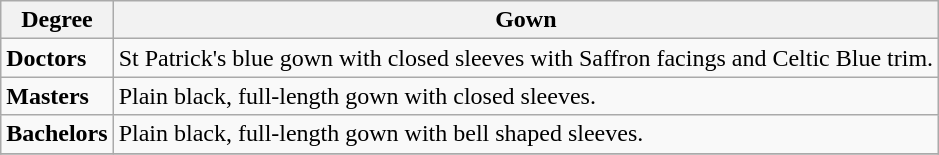<table class="wikitable">
<tr>
<th>Degree</th>
<th>Gown</th>
</tr>
<tr>
<td><strong>Doctors </strong></td>
<td>St Patrick's blue gown with closed sleeves with Saffron facings and Celtic Blue trim.</td>
</tr>
<tr>
<td><strong>Masters</strong></td>
<td>Plain black, full-length gown with closed sleeves.</td>
</tr>
<tr>
<td><strong>Bachelors </strong></td>
<td>Plain black, full-length gown with bell shaped sleeves.</td>
</tr>
<tr>
</tr>
</table>
